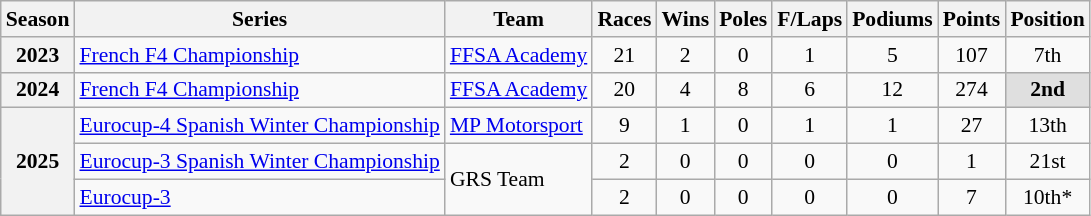<table class="wikitable" style="font-size: 90%; text-align:center">
<tr>
<th>Season</th>
<th>Series</th>
<th>Team</th>
<th>Races</th>
<th>Wins</th>
<th>Poles</th>
<th>F/Laps</th>
<th>Podiums</th>
<th>Points</th>
<th>Position</th>
</tr>
<tr>
<th>2023</th>
<td align=left><a href='#'>French F4 Championship</a></td>
<td align=left nowrap><a href='#'>FFSA Academy</a></td>
<td>21</td>
<td>2</td>
<td>0</td>
<td>1</td>
<td>5</td>
<td>107</td>
<td>7th</td>
</tr>
<tr>
<th>2024</th>
<td align=left><a href='#'>French F4 Championship</a></td>
<td align=left><a href='#'>FFSA Academy</a></td>
<td>20</td>
<td>4</td>
<td>8</td>
<td>6</td>
<td>12</td>
<td>274</td>
<td style="background:#DFDFDF"><strong>2nd</strong></td>
</tr>
<tr>
<th rowspan="3">2025</th>
<td align=left nowrap><a href='#'>Eurocup-4 Spanish Winter Championship</a></td>
<td align=left nowrap><a href='#'>MP Motorsport</a></td>
<td>9</td>
<td>1</td>
<td>0</td>
<td>1</td>
<td>1</td>
<td>27</td>
<td>13th</td>
</tr>
<tr>
<td align=left><a href='#'>Eurocup-3 Spanish Winter Championship</a></td>
<td rowspan="2" align="left">GRS Team</td>
<td>2</td>
<td>0</td>
<td>0</td>
<td>0</td>
<td>0</td>
<td>1</td>
<td>21st</td>
</tr>
<tr>
<td align="left"><a href='#'>Eurocup-3</a></td>
<td>2</td>
<td>0</td>
<td>0</td>
<td>0</td>
<td>0</td>
<td>7</td>
<td>10th*</td>
</tr>
</table>
